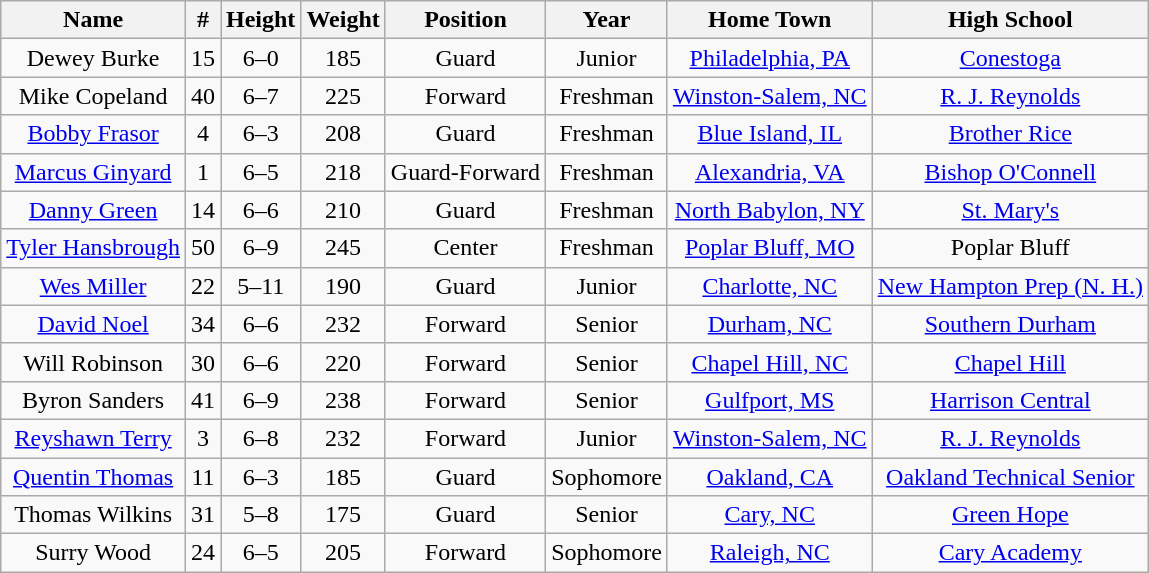<table class="wikitable" style="text-align: center;">
<tr>
<th>Name</th>
<th>#</th>
<th>Height</th>
<th>Weight</th>
<th>Position</th>
<th>Year</th>
<th>Home Town</th>
<th>High School</th>
</tr>
<tr>
<td>Dewey Burke</td>
<td>15</td>
<td>6–0</td>
<td>185</td>
<td>Guard</td>
<td>Junior</td>
<td><a href='#'>Philadelphia, PA</a></td>
<td><a href='#'>Conestoga</a></td>
</tr>
<tr>
<td>Mike Copeland</td>
<td>40</td>
<td>6–7</td>
<td>225</td>
<td>Forward</td>
<td>Freshman</td>
<td><a href='#'>Winston-Salem, NC</a></td>
<td><a href='#'>R. J. Reynolds</a></td>
</tr>
<tr>
<td><a href='#'>Bobby Frasor</a></td>
<td>4</td>
<td>6–3</td>
<td>208</td>
<td>Guard</td>
<td>Freshman</td>
<td><a href='#'>Blue Island, IL</a></td>
<td><a href='#'>Brother Rice</a></td>
</tr>
<tr>
<td><a href='#'>Marcus Ginyard</a></td>
<td>1</td>
<td>6–5</td>
<td>218</td>
<td>Guard-Forward</td>
<td>Freshman</td>
<td><a href='#'>Alexandria, VA</a></td>
<td><a href='#'>Bishop O'Connell</a></td>
</tr>
<tr>
<td><a href='#'>Danny Green</a></td>
<td>14</td>
<td>6–6</td>
<td>210</td>
<td>Guard</td>
<td>Freshman</td>
<td><a href='#'>North Babylon, NY</a></td>
<td><a href='#'>St. Mary's</a></td>
</tr>
<tr>
<td><a href='#'>Tyler Hansbrough</a></td>
<td>50</td>
<td>6–9</td>
<td>245</td>
<td>Center</td>
<td>Freshman</td>
<td><a href='#'>Poplar Bluff, MO</a></td>
<td>Poplar Bluff</td>
</tr>
<tr>
<td><a href='#'>Wes Miller</a></td>
<td>22</td>
<td>5–11</td>
<td>190</td>
<td>Guard</td>
<td>Junior</td>
<td><a href='#'>Charlotte, NC</a></td>
<td><a href='#'>New Hampton Prep (N. H.)</a></td>
</tr>
<tr>
<td><a href='#'>David Noel</a></td>
<td>34</td>
<td>6–6</td>
<td>232</td>
<td>Forward</td>
<td>Senior</td>
<td><a href='#'>Durham, NC</a></td>
<td><a href='#'>Southern Durham</a></td>
</tr>
<tr>
<td>Will Robinson</td>
<td>30</td>
<td>6–6</td>
<td>220</td>
<td>Forward</td>
<td>Senior</td>
<td><a href='#'>Chapel Hill, NC</a></td>
<td><a href='#'>Chapel Hill</a></td>
</tr>
<tr>
<td>Byron Sanders</td>
<td>41</td>
<td>6–9</td>
<td>238</td>
<td>Forward</td>
<td>Senior</td>
<td><a href='#'>Gulfport, MS</a></td>
<td><a href='#'>Harrison Central</a></td>
</tr>
<tr>
<td><a href='#'>Reyshawn Terry</a></td>
<td>3</td>
<td>6–8</td>
<td>232</td>
<td>Forward</td>
<td>Junior</td>
<td><a href='#'>Winston-Salem, NC</a></td>
<td><a href='#'>R. J. Reynolds</a></td>
</tr>
<tr>
<td><a href='#'>Quentin Thomas</a></td>
<td>11</td>
<td>6–3</td>
<td>185</td>
<td>Guard</td>
<td>Sophomore</td>
<td><a href='#'>Oakland, CA</a></td>
<td><a href='#'>Oakland Technical Senior</a></td>
</tr>
<tr>
<td>Thomas Wilkins</td>
<td>31</td>
<td>5–8</td>
<td>175</td>
<td>Guard</td>
<td>Senior</td>
<td><a href='#'>Cary, NC</a></td>
<td><a href='#'>Green Hope</a></td>
</tr>
<tr>
<td>Surry Wood</td>
<td>24</td>
<td>6–5</td>
<td>205</td>
<td>Forward</td>
<td>Sophomore</td>
<td><a href='#'>Raleigh, NC</a></td>
<td><a href='#'>Cary Academy</a></td>
</tr>
</table>
